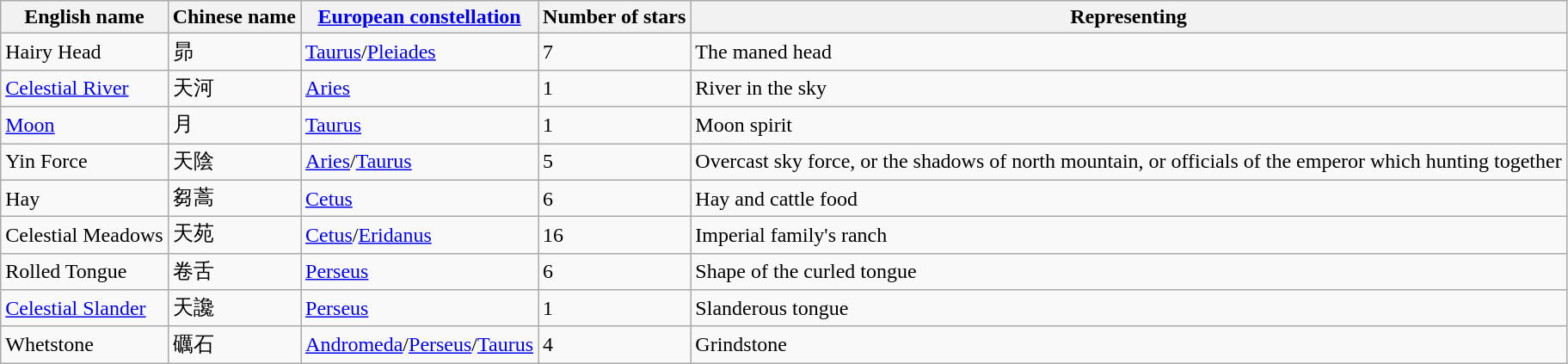<table class="wikitable">
<tr>
<th>English name</th>
<th>Chinese name</th>
<th><a href='#'>European constellation</a></th>
<th>Number of stars</th>
<th>Representing</th>
</tr>
<tr>
<td>Hairy Head</td>
<td>昴</td>
<td><a href='#'>Taurus</a>/<a href='#'>Pleiades</a></td>
<td>7</td>
<td>The maned head</td>
</tr>
<tr>
<td><a href='#'>Celestial River</a></td>
<td>天河</td>
<td><a href='#'>Aries</a></td>
<td>1</td>
<td>River in the sky</td>
</tr>
<tr>
<td><a href='#'>Moon</a></td>
<td>月</td>
<td><a href='#'>Taurus</a></td>
<td>1</td>
<td>Moon spirit</td>
</tr>
<tr>
<td>Yin Force</td>
<td>天陰</td>
<td><a href='#'>Aries</a>/<a href='#'>Taurus</a></td>
<td>5</td>
<td>Overcast sky force, or the shadows of north mountain, or officials of the emperor which hunting together</td>
</tr>
<tr>
<td>Hay</td>
<td>芻蒿</td>
<td><a href='#'>Cetus</a></td>
<td>6</td>
<td>Hay and cattle food</td>
</tr>
<tr>
<td>Celestial Meadows</td>
<td>天苑</td>
<td><a href='#'>Cetus</a>/<a href='#'>Eridanus</a></td>
<td>16</td>
<td>Imperial family's ranch</td>
</tr>
<tr>
<td>Rolled Tongue</td>
<td>卷舌</td>
<td><a href='#'>Perseus</a></td>
<td>6</td>
<td>Shape of the curled tongue</td>
</tr>
<tr>
<td><a href='#'>Celestial Slander</a></td>
<td>天讒</td>
<td><a href='#'>Perseus</a></td>
<td>1</td>
<td>Slanderous tongue</td>
</tr>
<tr>
<td>Whetstone</td>
<td>礪石</td>
<td><a href='#'>Andromeda</a>/<a href='#'>Perseus</a>/<a href='#'>Taurus</a></td>
<td>4</td>
<td>Grindstone</td>
</tr>
</table>
